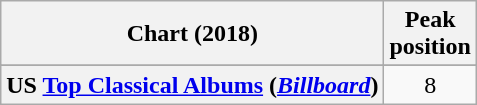<table class="wikitable plainrowheaders" style="text-align:center">
<tr>
<th scope="col">Chart (2018)</th>
<th scope="col">Peak<br>position</th>
</tr>
<tr>
</tr>
<tr>
<th scope="row">US <a href='#'>Top Classical Albums</a> (<em><a href='#'>Billboard</a></em>)</th>
<td>8</td>
</tr>
</table>
